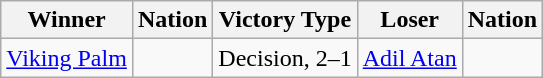<table class="wikitable sortable" style="text-align:left;">
<tr>
<th>Winner</th>
<th>Nation</th>
<th>Victory Type</th>
<th>Loser</th>
<th>Nation</th>
</tr>
<tr>
<td><a href='#'>Viking Palm</a></td>
<td></td>
<td>Decision, 2–1</td>
<td><a href='#'>Adil Atan</a></td>
<td></td>
</tr>
</table>
